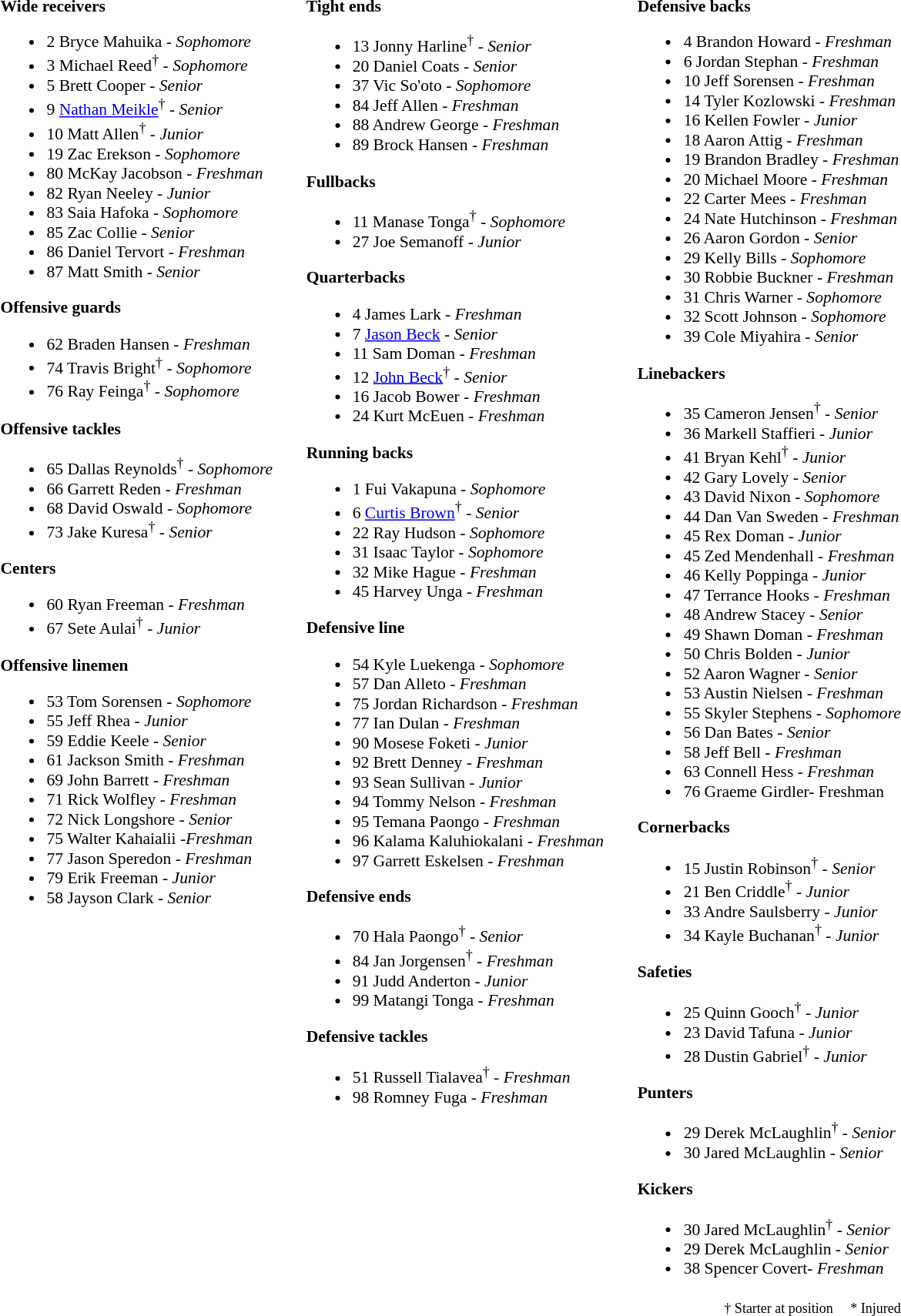<table class="toccolours" style="border-collapse:collapse; font-size:90%;">
<tr>
<td colspan="7" align="center"> </td>
</tr>
<tr>
<td colspan=7 align="right"></td>
</tr>
<tr>
<td valign="top"><br><strong>Wide receivers</strong><ul><li>2 Bryce Mahuika - <em>Sophomore</em></li><li>3 Michael Reed<sup>†</sup> - <em>Sophomore</em></li><li>5 Brett Cooper - <em>Senior</em></li><li>9 <a href='#'>Nathan Meikle</a><sup>†</sup> - <em>Senior</em></li><li>10 Matt Allen<sup>†</sup> - <em>Junior</em></li><li>19 Zac Erekson - <em>Sophomore</em></li><li>80 McKay Jacobson - <em>Freshman</em></li><li>82 Ryan Neeley - <em>Junior</em></li><li>83 Saia Hafoka - <em>Sophomore</em></li><li>85 Zac Collie - <em>Senior</em></li><li>86 Daniel Tervort - <em>Freshman</em></li><li>87 Matt Smith - <em>Senior</em></li></ul><strong>Offensive guards</strong><ul><li>62 Braden Hansen - <em>Freshman</em></li><li>74 Travis Bright<sup>†</sup> - <em>Sophomore</em></li><li>76 Ray Feinga<sup>†</sup> - <em>Sophomore</em></li></ul><strong>Offensive tackles</strong><ul><li>65 Dallas Reynolds<sup>†</sup> - <em>Sophomore</em></li><li>66 Garrett Reden - <em>Freshman</em></li><li>68 David Oswald - <em>Sophomore</em></li><li>73 Jake Kuresa<sup>†</sup> - <em>Senior</em></li></ul><strong>Centers</strong><ul><li>60 Ryan Freeman - <em>Freshman</em></li><li>67 Sete Aulai<sup>†</sup> - <em>Junior</em></li></ul><strong>Offensive linemen</strong><ul><li>53 Tom Sorensen - <em>Sophomore</em></li><li>55 Jeff Rhea - <em>Junior</em></li><li>59 Eddie Keele - <em>Senior</em></li><li>61 Jackson Smith - <em>Freshman</em></li><li>69 John Barrett - <em>Freshman</em></li><li>71 Rick Wolfley - <em>Freshman</em></li><li>72 Nick Longshore - <em>Senior</em></li><li>75 Walter Kahaialii  -<em>Freshman</em></li><li>77 Jason Speredon - <em>Freshman</em></li><li>79 Erik Freeman - <em>Junior</em></li><li>58 Jayson Clark - <em>Senior</em></li></ul></td>
<td width="25"> </td>
<td valign="top"><br><strong>Tight ends</strong><ul><li>13 Jonny Harline<sup>†</sup> - <em>Senior</em></li><li>20 Daniel Coats - <em>Senior</em></li><li>37 Vic So'oto - <em>Sophomore</em></li><li>84 Jeff Allen - <em>Freshman</em></li><li>88 Andrew George - <em>Freshman</em></li><li>89 Brock Hansen - <em>Freshman</em></li></ul><strong>Fullbacks</strong><ul><li>11 Manase Tonga<sup>†</sup> - <em>Sophomore</em></li><li>27 Joe Semanoff - <em>Junior</em></li></ul><strong>Quarterbacks</strong><ul><li>4 James Lark - <em>Freshman</em></li><li>7 <a href='#'>Jason Beck</a> - <em>Senior</em></li><li>11 Sam Doman - <em>Freshman</em></li><li>12 <a href='#'>John Beck</a><sup>†</sup> - <em>Senior</em></li><li>16 Jacob Bower - <em>Freshman</em></li><li>24 Kurt McEuen - <em>Freshman</em></li></ul><strong>Running backs</strong><ul><li>1 Fui Vakapuna - <em>Sophomore</em></li><li>6 <a href='#'>Curtis Brown</a><sup>†</sup> - <em>Senior</em></li><li>22 Ray Hudson - <em>Sophomore</em></li><li>31 Isaac Taylor - <em>Sophomore</em></li><li>32 Mike Hague - <em>Freshman</em></li><li>45 Harvey Unga - <em>Freshman</em></li></ul><strong>Defensive line</strong><ul><li>54 Kyle Luekenga - <em>Sophomore</em></li><li>57 Dan Alleto - <em>Freshman</em></li><li>75 Jordan Richardson - <em>Freshman</em></li><li>77 Ian Dulan - <em>Freshman</em></li><li>90 Mosese Foketi - <em>Junior</em></li><li>92 Brett Denney - <em>Freshman</em></li><li>93 Sean Sullivan - <em>Junior</em></li><li>94 Tommy Nelson - <em>Freshman</em></li><li>95 Temana Paongo - <em>Freshman</em></li><li>96 Kalama Kaluhiokalani - <em>Freshman</em></li><li>97 Garrett Eskelsen - <em>Freshman</em></li></ul><strong>Defensive ends</strong><ul><li>70 Hala Paongo<sup>†</sup> - <em>Senior</em></li><li>84 Jan Jorgensen<sup>†</sup> - <em>Freshman</em></li><li>91 Judd Anderton - <em>Junior</em></li><li>99 Matangi Tonga - <em>Freshman</em></li></ul><strong>Defensive tackles</strong><ul><li>51 Russell Tialavea<sup>†</sup> - <em>Freshman</em></li><li>98 Romney Fuga - <em>Freshman</em></li></ul></td>
<td width="25"> </td>
<td valign="top"><br><strong>Defensive backs</strong><ul><li>4 Brandon Howard - <em>Freshman</em></li><li>6 Jordan Stephan - <em>Freshman</em></li><li>10 Jeff Sorensen - <em>Freshman</em></li><li>14 Tyler Kozlowski - <em>Freshman</em></li><li>16 Kellen Fowler - <em>Junior</em></li><li>18 Aaron Attig - <em>Freshman</em></li><li>19 Brandon Bradley - <em>Freshman</em></li><li>20 Michael Moore - <em>Freshman</em></li><li>22 Carter Mees - <em>Freshman</em></li><li>24 Nate Hutchinson - <em>Freshman</em></li><li>26 Aaron Gordon - <em>Senior</em></li><li>29 Kelly Bills - <em>Sophomore</em></li><li>30 Robbie Buckner - <em>Freshman</em></li><li>31 Chris Warner - <em>Sophomore</em></li><li>32 Scott Johnson - <em>Sophomore</em></li><li>39 Cole Miyahira - <em>Senior</em></li></ul><strong>Linebackers</strong><ul><li>35 Cameron Jensen<sup>†</sup> - <em>Senior</em></li><li>36 Markell Staffieri - <em>Junior</em></li><li>41 Bryan Kehl<sup>†</sup> - <em>Junior</em></li><li>42 Gary Lovely - <em>Senior</em></li><li>43 David Nixon - <em>Sophomore</em></li><li>44 Dan Van Sweden - <em>Freshman</em></li><li>45 Rex Doman - <em>Junior</em></li><li>45 Zed Mendenhall - <em>Freshman</em></li><li>46 Kelly Poppinga - <em>Junior</em></li><li>47 Terrance Hooks - <em>Freshman</em></li><li>48 Andrew Stacey - <em>Senior</em></li><li>49 Shawn Doman - <em>Freshman</em></li><li>50 Chris Bolden - <em>Junior</em></li><li>52 Aaron Wagner - <em>Senior</em></li><li>53 Austin Nielsen - <em>Freshman</em></li><li>55 Skyler Stephens - <em>Sophomore</em></li><li>56 Dan Bates - <em>Senior</em></li><li>58 Jeff Bell - <em>Freshman</em></li><li>63 Connell Hess - <em>Freshman</em></li><li>76 Graeme Girdler- Freshman</li></ul><strong>Cornerbacks</strong><ul><li>15 Justin Robinson<sup>†</sup> - <em>Senior</em></li><li>21 Ben Criddle<sup>†</sup> - <em>Junior</em></li><li>33 Andre Saulsberry - <em>Junior</em></li><li>34 Kayle Buchanan<sup>†</sup> - <em>Junior</em></li></ul><strong>Safeties</strong><ul><li>25 Quinn Gooch<sup>†</sup> - <em>Junior</em></li><li>23 David Tafuna - <em>Junior</em></li><li>28 Dustin Gabriel<sup>†</sup> - <em>Junior</em></li></ul><strong>Punters</strong><ul><li>29 Derek McLaughlin<sup>†</sup> - <em>Senior</em></li><li>30 Jared McLaughlin - <em>Senior</em></li></ul><strong>Kickers</strong><ul><li>30 Jared McLaughlin<sup>†</sup> - <em>Senior</em></li><li>29 Derek McLaughlin - <em>Senior</em></li><li>38 Spencer Covert- <em>Freshman</em></li></ul></td>
</tr>
<tr>
<td colspan="5" valign="bottom" align="right"><small>† Starter at position     * Injured</small></td>
</tr>
</table>
